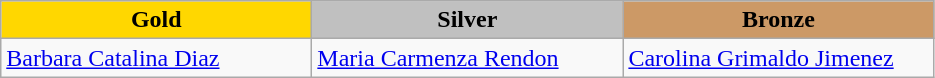<table class="wikitable" style="text-align:left">
<tr align="center">
<td width=200 bgcolor=gold><strong>Gold</strong></td>
<td width=200 bgcolor=silver><strong>Silver</strong></td>
<td width=200 bgcolor=CC9966><strong>Bronze</strong></td>
</tr>
<tr>
<td><a href='#'>Barbara Catalina Diaz</a><br><em></em></td>
<td><a href='#'>Maria Carmenza Rendon</a><br><em></em></td>
<td><a href='#'>Carolina Grimaldo Jimenez</a><br><em></em></td>
</tr>
</table>
